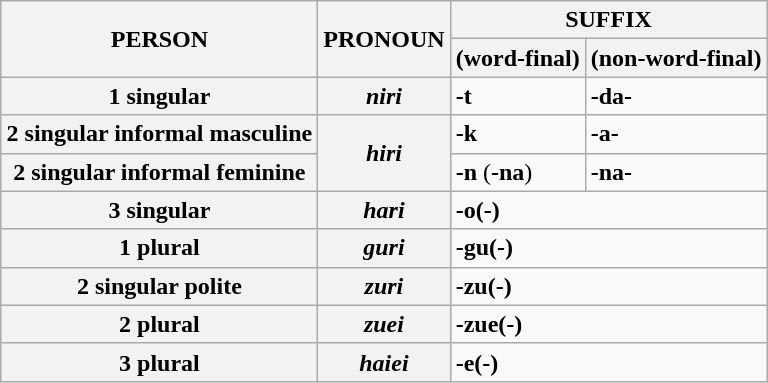<table class="wikitable" style="margin: 1em auto 1em auto">
<tr>
<th rowspan=2 align="center">PERSON</th>
<th rowspan=2 align="center">PRONOUN</th>
<th colspan=2 align="center">SUFFIX</th>
</tr>
<tr>
<th align="center">(word-final)</th>
<th align="center">(non-word-final)</th>
</tr>
<tr>
<th>1 singular</th>
<th><em>niri</em></th>
<td><strong>-t</strong></td>
<td><strong>-da-</strong></td>
</tr>
<tr>
<th>2 singular informal masculine</th>
<th rowspan= 2><em>hiri</em></th>
<td><strong>-k</strong></td>
<td><strong>-a-</strong></td>
</tr>
<tr>
<th>2 singular informal feminine</th>
<td><strong>-n</strong> (<strong>-na</strong>)</td>
<td><strong>-na-</strong></td>
</tr>
<tr>
<th>3 singular</th>
<th><em>hari</em></th>
<td colspan=2><strong>-o(-)</strong></td>
</tr>
<tr>
<th>1 plural</th>
<th><em>guri</em></th>
<td colspan=2><strong>-gu(-)</strong></td>
</tr>
<tr>
<th>2 singular polite</th>
<th><em>zuri</em></th>
<td colspan=2><strong>-zu(-)</strong></td>
</tr>
<tr>
<th>2 plural</th>
<th><em>zuei</em></th>
<td colspan=2><strong>-zue(-)</strong></td>
</tr>
<tr>
<th>3 plural</th>
<th><em>haiei</em></th>
<td colspan=2><strong>-e(-)</strong></td>
</tr>
</table>
